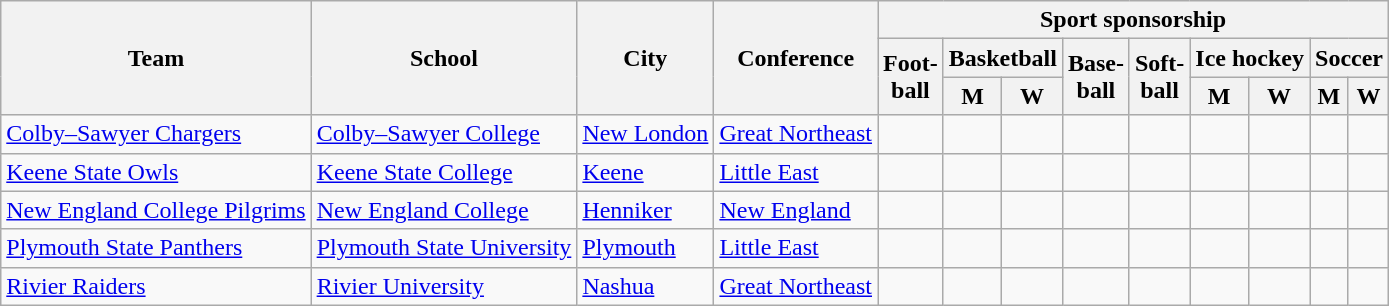<table class="sortable wikitable">
<tr>
<th rowspan=3>Team</th>
<th rowspan=3>School</th>
<th rowspan=3>City</th>
<th rowspan=3>Conference</th>
<th colspan=9>Sport sponsorship</th>
</tr>
<tr>
<th rowspan=2>Foot-<br>ball</th>
<th colspan=2>Basketball</th>
<th rowspan=2>Base-<br>ball</th>
<th rowspan=2>Soft-<br>ball</th>
<th colspan=2>Ice hockey</th>
<th colspan=2>Soccer</th>
</tr>
<tr>
<th>M</th>
<th>W</th>
<th>M</th>
<th>W</th>
<th>M</th>
<th>W</th>
</tr>
<tr>
<td><a href='#'>Colby–Sawyer Chargers</a></td>
<td><a href='#'>Colby–Sawyer College</a></td>
<td><a href='#'>New London</a></td>
<td><a href='#'>Great Northeast</a></td>
<td></td>
<td></td>
<td></td>
<td></td>
<td></td>
<td></td>
<td></td>
<td></td>
<td></td>
</tr>
<tr>
<td><a href='#'>Keene State Owls</a></td>
<td><a href='#'>Keene State College</a></td>
<td><a href='#'>Keene</a></td>
<td><a href='#'>Little East</a></td>
<td></td>
<td></td>
<td></td>
<td></td>
<td></td>
<td> </td>
<td> </td>
<td></td>
<td></td>
</tr>
<tr>
<td><a href='#'>New England College Pilgrims</a></td>
<td><a href='#'>New England College</a></td>
<td><a href='#'>Henniker</a></td>
<td><a href='#'>New England</a></td>
<td></td>
<td></td>
<td></td>
<td></td>
<td></td>
<td> </td>
<td> </td>
<td></td>
<td></td>
</tr>
<tr>
<td><a href='#'>Plymouth State Panthers</a></td>
<td><a href='#'>Plymouth State University</a></td>
<td><a href='#'>Plymouth</a></td>
<td><a href='#'>Little East</a></td>
<td> </td>
<td></td>
<td></td>
<td></td>
<td></td>
<td> </td>
<td> </td>
<td></td>
<td></td>
</tr>
<tr>
<td><a href='#'>Rivier Raiders</a></td>
<td><a href='#'>Rivier University</a></td>
<td><a href='#'>Nashua</a></td>
<td><a href='#'>Great Northeast</a></td>
<td></td>
<td></td>
<td></td>
<td></td>
<td></td>
<td> </td>
<td> </td>
<td></td>
<td></td>
</tr>
</table>
